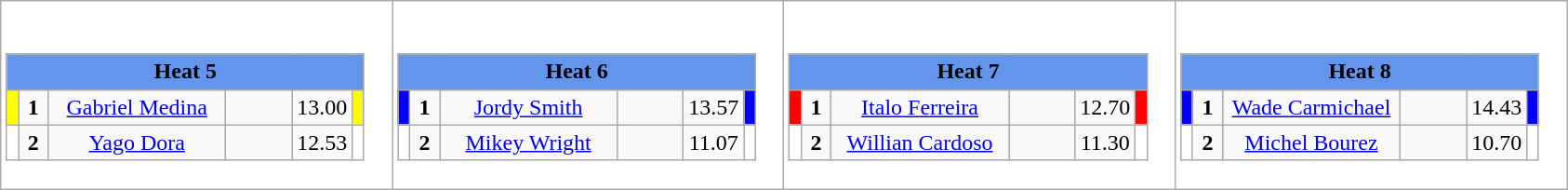<table class="wikitable" style="background:#fff;">
<tr>
<td><div><br><table class="wikitable">
<tr>
<td colspan="6"  style="text-align:center; background:#6495ed;"><strong>Heat 5</strong></td>
</tr>
<tr>
<td style="width:01px; background: #ff0;"></td>
<td style="width:14px; text-align:center;"><strong>1</strong></td>
<td style="width:120px; text-align:center;"><a href='#'>Gabriel Medina</a></td>
<td style="width:40px; text-align:center;"></td>
<td style="width:20px; text-align:center;">13.00</td>
<td style="width:01px; background: #ff0;"></td>
</tr>
<tr>
<td style="width:01px; background: #fff;"></td>
<td style="width:14px; text-align:center;"><strong>2</strong></td>
<td style="width:120px; text-align:center;"><a href='#'>Yago Dora</a></td>
<td style="width:40px; text-align:center;"></td>
<td style="width:20px; text-align:center;">12.53</td>
<td style="width:01px; background: #fff;"></td>
</tr>
</table>
</div></td>
<td><div><br><table class="wikitable">
<tr>
<td colspan="6"  style="text-align:center; background:#6495ed;"><strong>Heat 6</strong></td>
</tr>
<tr>
<td style="width:01px; background: #00f;"></td>
<td style="width:14px; text-align:center;"><strong>1</strong></td>
<td style="width:120px; text-align:center;"><a href='#'>Jordy Smith</a></td>
<td style="width:40px; text-align:center;"></td>
<td style="width:20px; text-align:center;">13.57</td>
<td style="width:01px; background: #00f;"></td>
</tr>
<tr>
<td style="width:01px; background: #fff;"></td>
<td style="width:14px; text-align:center;"><strong>2</strong></td>
<td style="width:120px; text-align:center;"><a href='#'>Mikey Wright</a></td>
<td style="width:40px; text-align:center;"></td>
<td style="width:20px; text-align:center;">11.07</td>
<td style="width:01px; background: #fff;"></td>
</tr>
</table>
</div></td>
<td><div><br><table class="wikitable">
<tr>
<td colspan="6"  style="text-align:center; background:#6495ed;"><strong>Heat 7</strong></td>
</tr>
<tr>
<td style="width:01px; background: #f00;"></td>
<td style="width:14px; text-align:center;"><strong>1</strong></td>
<td style="width:120px; text-align:center;"><a href='#'>Italo Ferreira</a></td>
<td style="width:40px; text-align:center;"></td>
<td style="width:20px; text-align:center;">12.70</td>
<td style="width:01px; background: #f00;"></td>
</tr>
<tr>
<td style="width:01px; background: #fff;"></td>
<td style="width:14px; text-align:center;"><strong>2</strong></td>
<td style="width:120px; text-align:center;"><a href='#'>Willian Cardoso</a></td>
<td style="width:40px; text-align:center;"></td>
<td style="width:20px; text-align:center;">11.30</td>
<td style="width:01px; background: #fff;"></td>
</tr>
</table>
</div></td>
<td><div><br><table class="wikitable">
<tr>
<td colspan="6"  style="text-align:center; background:#6495ed;"><strong>Heat 8</strong></td>
</tr>
<tr>
<td style="width:01px; background: #00f;"></td>
<td style="width:14px; text-align:center;"><strong>1</strong></td>
<td style="width:120px; text-align:center;"><a href='#'>Wade Carmichael</a></td>
<td style="width:40px; text-align:center;"></td>
<td style="width:20px; text-align:center;">14.43</td>
<td style="width:01px; background: #00f;"></td>
</tr>
<tr>
<td style="width:01px; background: #fff;"></td>
<td style="width:14px; text-align:center;"><strong>2</strong></td>
<td style="width:120px; text-align:center;"><a href='#'>Michel Bourez</a></td>
<td style="width:40px; text-align:center;"></td>
<td style="width:20px; text-align:center;">10.70</td>
<td style="width:01px; background: #fff;"></td>
</tr>
</table>
</div></td>
</tr>
</table>
